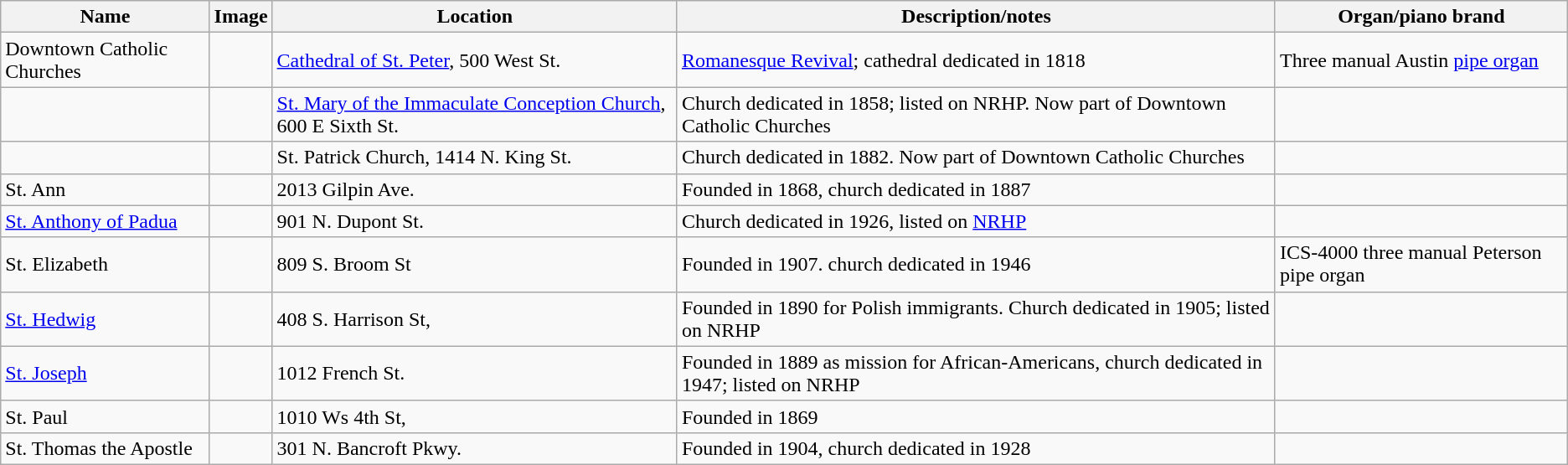<table class="wikitable sortable">
<tr>
<th><strong>Name</strong></th>
<th><strong>Image</strong></th>
<th><strong>Location</strong></th>
<th><strong>Description/notes</strong></th>
<th><strong>Organ/piano brand</strong></th>
</tr>
<tr>
<td>Downtown Catholic Churches</td>
<td></td>
<td><a href='#'>Cathedral of St. Peter</a>, 500 West St.</td>
<td><a href='#'>Romanesque Revival</a>; cathedral dedicated in 1818</td>
<td>Three manual Austin <a href='#'>pipe organ</a></td>
</tr>
<tr>
<td></td>
<td></td>
<td><a href='#'>St. Mary of the Immaculate Conception Church</a>, 600 E Sixth St.</td>
<td>Church dedicated in 1858; listed on NRHP. Now part of Downtown Catholic Churches</td>
<td></td>
</tr>
<tr>
<td></td>
<td></td>
<td>St. Patrick Church, 1414 N. King St.</td>
<td>Church dedicated in 1882. Now part of Downtown Catholic Churches</td>
<td></td>
</tr>
<tr>
<td>St. Ann</td>
<td></td>
<td>2013 Gilpin Ave.</td>
<td>Founded in 1868, church dedicated in 1887</td>
<td></td>
</tr>
<tr>
<td><a href='#'>St. Anthony of Padua</a></td>
<td></td>
<td>901 N. Dupont St.</td>
<td>Church dedicated in 1926, listed on <a href='#'>NRHP</a></td>
<td></td>
</tr>
<tr>
<td>St. Elizabeth</td>
<td></td>
<td>809 S. Broom St</td>
<td>Founded in 1907. church dedicated in 1946</td>
<td>ICS-4000 three manual Peterson pipe organ</td>
</tr>
<tr>
<td><a href='#'>St. Hedwig</a></td>
<td></td>
<td>408 S. Harrison St,</td>
<td>Founded in 1890 for Polish immigrants. Church dedicated in 1905; listed on NRHP</td>
</tr>
<tr>
<td><a href='#'>St. Joseph</a></td>
<td></td>
<td>1012 French St.</td>
<td>Founded in 1889 as mission for African-Americans, church dedicated in 1947; listed on NRHP</td>
<td></td>
</tr>
<tr>
<td>St. Paul</td>
<td></td>
<td>1010 Ws 4th St,</td>
<td>Founded in 1869 </td>
<td></td>
</tr>
<tr>
<td>St. Thomas the Apostle</td>
<td></td>
<td>301 N. Bancroft Pkwy.</td>
<td>Founded in 1904, church dedicated in 1928</td>
<td></td>
</tr>
</table>
